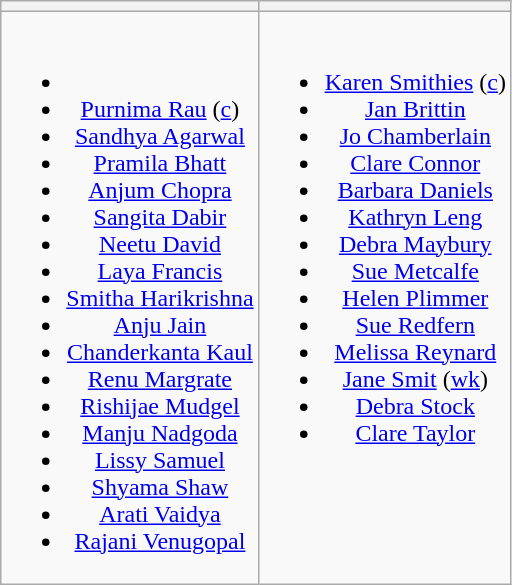<table class="wikitable" style="text-align:center">
<tr>
<th></th>
<th></th>
</tr>
<tr style="vertical-align:top">
<td><br><ul><li></li><li><a href='#'>Purnima Rau</a> (<a href='#'>c</a>)</li><li><a href='#'>Sandhya Agarwal</a></li><li><a href='#'>Pramila Bhatt</a></li><li><a href='#'>Anjum Chopra</a></li><li><a href='#'>Sangita Dabir</a></li><li><a href='#'>Neetu David</a></li><li><a href='#'>Laya Francis</a></li><li><a href='#'>Smitha Harikrishna</a></li><li><a href='#'>Anju Jain</a></li><li><a href='#'>Chanderkanta Kaul</a></li><li><a href='#'>Renu Margrate</a></li><li><a href='#'>Rishijae Mudgel</a></li><li><a href='#'>Manju Nadgoda</a></li><li><a href='#'>Lissy Samuel</a></li><li><a href='#'>Shyama Shaw</a></li><li><a href='#'>Arati Vaidya</a></li><li><a href='#'>Rajani Venugopal</a></li></ul></td>
<td><br><ul><li><a href='#'>Karen Smithies</a> (<a href='#'>c</a>)</li><li><a href='#'>Jan Brittin</a></li><li><a href='#'>Jo Chamberlain</a></li><li><a href='#'>Clare Connor</a></li><li><a href='#'>Barbara Daniels</a></li><li><a href='#'>Kathryn Leng</a></li><li><a href='#'>Debra Maybury</a></li><li><a href='#'>Sue Metcalfe</a></li><li><a href='#'>Helen Plimmer</a></li><li><a href='#'>Sue Redfern</a></li><li><a href='#'>Melissa Reynard</a></li><li><a href='#'>Jane Smit</a> (<a href='#'>wk</a>)</li><li><a href='#'>Debra Stock</a></li><li><a href='#'>Clare Taylor</a></li></ul></td>
</tr>
</table>
